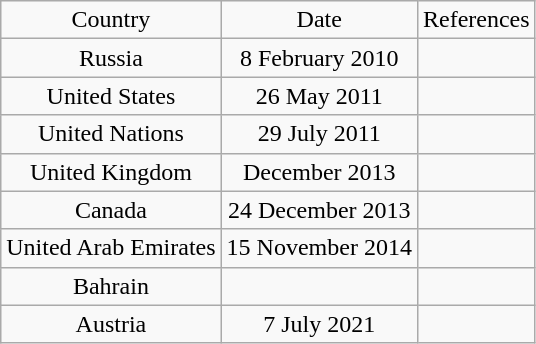<table class="wikitable" style="text-align:center">
<tr>
<td>Country</td>
<td>Date</td>
<td>References</td>
</tr>
<tr>
<td>Russia</td>
<td>8 February 2010</td>
<td></td>
</tr>
<tr>
<td>United States</td>
<td>26 May 2011</td>
<td></td>
</tr>
<tr>
<td>United Nations</td>
<td>29 July 2011</td>
<td></td>
</tr>
<tr>
<td>United Kingdom</td>
<td>December 2013</td>
<td></td>
</tr>
<tr>
<td>Canada</td>
<td>24 December 2013</td>
<td></td>
</tr>
<tr>
<td>United Arab Emirates</td>
<td>15 November 2014</td>
<td></td>
</tr>
<tr>
<td>Bahrain</td>
<td></td>
<td></td>
</tr>
<tr>
<td>Austria</td>
<td>7 July 2021</td>
<td></td>
</tr>
</table>
